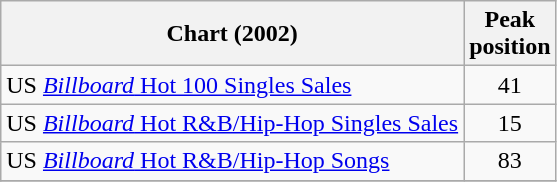<table class="wikitable">
<tr>
<th>Chart (2002)</th>
<th>Peak<br>position</th>
</tr>
<tr>
<td>US <a href='#'><em>Billboard</em> Hot 100 Singles Sales</a></td>
<td align="center">41</td>
</tr>
<tr>
<td>US <a href='#'><em>Billboard</em> Hot R&B/Hip-Hop Singles Sales</a></td>
<td align="center">15</td>
</tr>
<tr>
<td>US <a href='#'><em>Billboard</em> Hot R&B/Hip-Hop Songs</a></td>
<td align="center">83</td>
</tr>
<tr>
</tr>
</table>
